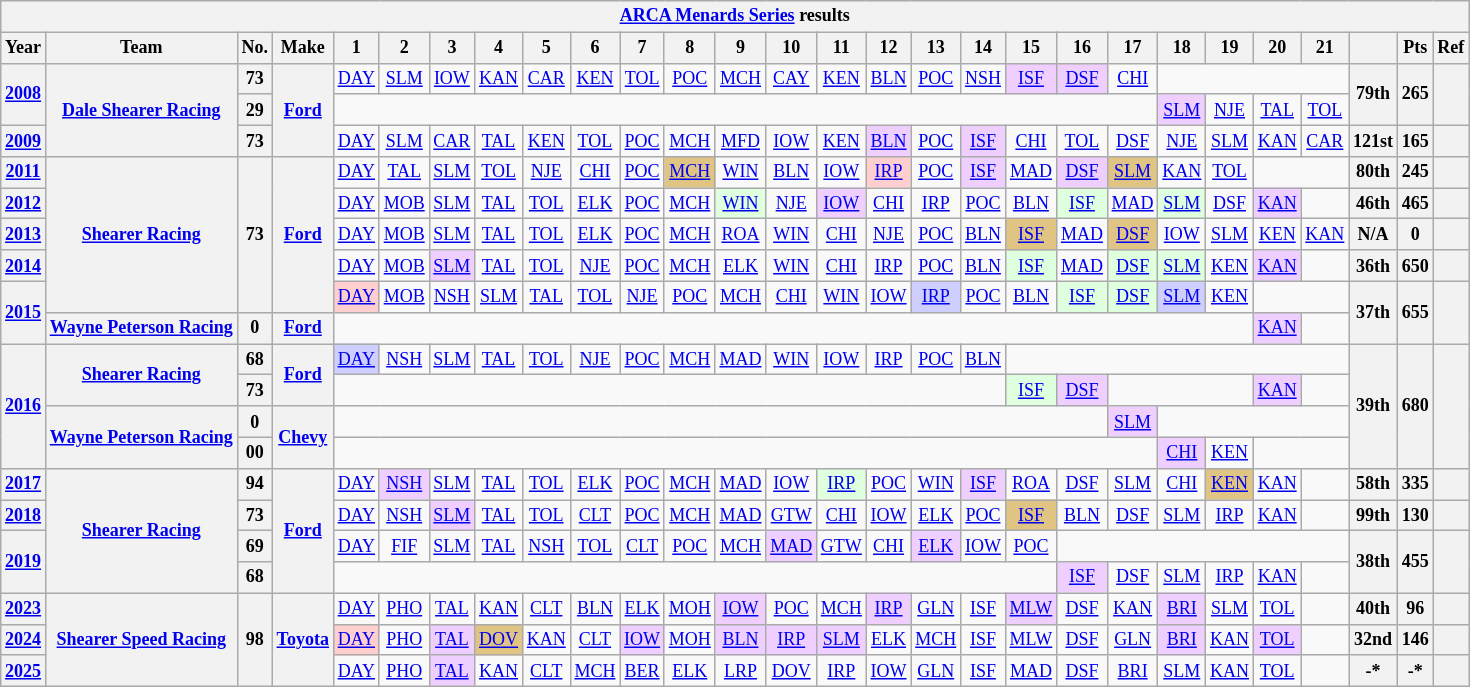<table class="wikitable" style="text-align:center; font-size:75%">
<tr>
<th colspan="28"><a href='#'>ARCA Menards Series</a> results</th>
</tr>
<tr>
<th>Year</th>
<th>Team</th>
<th>No.</th>
<th>Make</th>
<th>1</th>
<th>2</th>
<th>3</th>
<th>4</th>
<th>5</th>
<th>6</th>
<th>7</th>
<th>8</th>
<th>9</th>
<th>10</th>
<th>11</th>
<th>12</th>
<th>13</th>
<th>14</th>
<th>15</th>
<th>16</th>
<th>17</th>
<th>18</th>
<th>19</th>
<th>20</th>
<th>21</th>
<th></th>
<th>Pts</th>
<th>Ref</th>
</tr>
<tr>
<th rowspan=2><a href='#'>2008</a></th>
<th rowspan=3><a href='#'>Dale Shearer Racing</a></th>
<th>73</th>
<th rowspan=3><a href='#'>Ford</a></th>
<td><a href='#'>DAY</a></td>
<td><a href='#'>SLM</a></td>
<td><a href='#'>IOW</a></td>
<td><a href='#'>KAN</a></td>
<td><a href='#'>CAR</a></td>
<td><a href='#'>KEN</a></td>
<td><a href='#'>TOL</a></td>
<td><a href='#'>POC</a></td>
<td><a href='#'>MCH</a></td>
<td><a href='#'>CAY</a></td>
<td><a href='#'>KEN</a></td>
<td><a href='#'>BLN</a></td>
<td><a href='#'>POC</a></td>
<td><a href='#'>NSH</a></td>
<td style="background:#EFCFFF;"><a href='#'>ISF</a><br></td>
<td style="background:#EFCFFF;"><a href='#'>DSF</a><br></td>
<td><a href='#'>CHI</a></td>
<td colspan=4></td>
<th rowspan=2>79th</th>
<th rowspan=2>265</th>
<th rowspan=2></th>
</tr>
<tr>
<th>29</th>
<td colspan=17></td>
<td style="background:#EFCFFF;"><a href='#'>SLM</a><br></td>
<td><a href='#'>NJE</a></td>
<td><a href='#'>TAL</a></td>
<td><a href='#'>TOL</a></td>
</tr>
<tr>
<th><a href='#'>2009</a></th>
<th>73</th>
<td><a href='#'>DAY</a></td>
<td><a href='#'>SLM</a></td>
<td><a href='#'>CAR</a></td>
<td><a href='#'>TAL</a></td>
<td><a href='#'>KEN</a></td>
<td><a href='#'>TOL</a></td>
<td><a href='#'>POC</a></td>
<td><a href='#'>MCH</a></td>
<td><a href='#'>MFD</a></td>
<td><a href='#'>IOW</a></td>
<td><a href='#'>KEN</a></td>
<td style="background:#EFCFFF;"><a href='#'>BLN</a><br></td>
<td><a href='#'>POC</a></td>
<td style="background:#EFCFFF;"><a href='#'>ISF</a><br></td>
<td><a href='#'>CHI</a></td>
<td><a href='#'>TOL</a></td>
<td><a href='#'>DSF</a></td>
<td><a href='#'>NJE</a></td>
<td><a href='#'>SLM</a></td>
<td><a href='#'>KAN</a></td>
<td><a href='#'>CAR</a></td>
<th>121st</th>
<th>165</th>
<th></th>
</tr>
<tr>
<th><a href='#'>2011</a></th>
<th rowspan=5><a href='#'>Shearer Racing</a></th>
<th rowspan=5>73</th>
<th rowspan=5><a href='#'>Ford</a></th>
<td><a href='#'>DAY</a></td>
<td><a href='#'>TAL</a></td>
<td><a href='#'>SLM</a></td>
<td><a href='#'>TOL</a></td>
<td><a href='#'>NJE</a></td>
<td><a href='#'>CHI</a></td>
<td><a href='#'>POC</a></td>
<td style="background:#DFC484;"><a href='#'>MCH</a><br></td>
<td><a href='#'>WIN</a></td>
<td><a href='#'>BLN</a></td>
<td><a href='#'>IOW</a></td>
<td style="background:#FFCFCF;"><a href='#'>IRP</a><br></td>
<td><a href='#'>POC</a></td>
<td style="background:#EFCFFF;"><a href='#'>ISF</a><br></td>
<td><a href='#'>MAD</a></td>
<td style="background:#EFCFFF;"><a href='#'>DSF</a><br></td>
<td style="background:#DFC484;"><a href='#'>SLM</a><br></td>
<td><a href='#'>KAN</a></td>
<td><a href='#'>TOL</a></td>
<td colspan=2></td>
<th>80th</th>
<th>245</th>
<th></th>
</tr>
<tr>
<th><a href='#'>2012</a></th>
<td><a href='#'>DAY</a></td>
<td><a href='#'>MOB</a></td>
<td><a href='#'>SLM</a></td>
<td><a href='#'>TAL</a></td>
<td><a href='#'>TOL</a></td>
<td><a href='#'>ELK</a></td>
<td><a href='#'>POC</a></td>
<td><a href='#'>MCH</a></td>
<td style="background:#DFFFDF;"><a href='#'>WIN</a><br></td>
<td><a href='#'>NJE</a></td>
<td style="background:#EFCFFF;"><a href='#'>IOW</a><br></td>
<td><a href='#'>CHI</a></td>
<td><a href='#'>IRP</a></td>
<td><a href='#'>POC</a></td>
<td><a href='#'>BLN</a></td>
<td style="background:#DFFFDF;"><a href='#'>ISF</a><br></td>
<td><a href='#'>MAD</a></td>
<td style="background:#DFFFDF;"><a href='#'>SLM</a><br></td>
<td><a href='#'>DSF</a></td>
<td style="background:#EFCFFF;"><a href='#'>KAN</a><br></td>
<td></td>
<th>46th</th>
<th>465</th>
<th></th>
</tr>
<tr>
<th><a href='#'>2013</a></th>
<td><a href='#'>DAY</a></td>
<td><a href='#'>MOB</a></td>
<td><a href='#'>SLM</a></td>
<td><a href='#'>TAL</a></td>
<td><a href='#'>TOL</a></td>
<td><a href='#'>ELK</a></td>
<td><a href='#'>POC</a></td>
<td><a href='#'>MCH</a></td>
<td><a href='#'>ROA</a></td>
<td><a href='#'>WIN</a></td>
<td><a href='#'>CHI</a></td>
<td><a href='#'>NJE</a></td>
<td><a href='#'>POC</a></td>
<td><a href='#'>BLN</a></td>
<td style="background:#DFC484;"><a href='#'>ISF</a><br></td>
<td><a href='#'>MAD</a></td>
<td style="background:#DFC484;"><a href='#'>DSF</a><br></td>
<td><a href='#'>IOW</a></td>
<td><a href='#'>SLM</a></td>
<td><a href='#'>KEN</a></td>
<td><a href='#'>KAN</a></td>
<th>N/A</th>
<th>0</th>
<th></th>
</tr>
<tr>
<th><a href='#'>2014</a></th>
<td><a href='#'>DAY</a></td>
<td><a href='#'>MOB</a></td>
<td style="background:#EFCFFF;"><a href='#'>SLM</a><br></td>
<td><a href='#'>TAL</a></td>
<td><a href='#'>TOL</a></td>
<td><a href='#'>NJE</a></td>
<td><a href='#'>POC</a></td>
<td><a href='#'>MCH</a></td>
<td><a href='#'>ELK</a></td>
<td><a href='#'>WIN</a></td>
<td><a href='#'>CHI</a></td>
<td><a href='#'>IRP</a></td>
<td><a href='#'>POC</a></td>
<td><a href='#'>BLN</a></td>
<td style="background:#DFFFDF;"><a href='#'>ISF</a><br></td>
<td><a href='#'>MAD</a></td>
<td style="background:#DFFFDF;"><a href='#'>DSF</a><br></td>
<td style="background:#DFFFDF;"><a href='#'>SLM</a><br></td>
<td><a href='#'>KEN</a></td>
<td style="background:#EFCFFF;"><a href='#'>KAN</a><br></td>
<td></td>
<th>36th</th>
<th>650</th>
<th></th>
</tr>
<tr>
<th rowspan=2><a href='#'>2015</a></th>
<td style="background:#FFCFCF;"><a href='#'>DAY</a><br></td>
<td><a href='#'>MOB</a></td>
<td><a href='#'>NSH</a></td>
<td><a href='#'>SLM</a></td>
<td><a href='#'>TAL</a></td>
<td><a href='#'>TOL</a></td>
<td><a href='#'>NJE</a></td>
<td><a href='#'>POC</a></td>
<td><a href='#'>MCH</a></td>
<td><a href='#'>CHI</a></td>
<td><a href='#'>WIN</a></td>
<td><a href='#'>IOW</a></td>
<td style="background:#CFCFFF;"><a href='#'>IRP</a><br></td>
<td><a href='#'>POC</a></td>
<td><a href='#'>BLN</a></td>
<td style="background:#DFFFDF;"><a href='#'>ISF</a><br></td>
<td style="background:#DFFFDF;"><a href='#'>DSF</a><br></td>
<td style="background:#CFCFFF;"><a href='#'>SLM</a><br></td>
<td><a href='#'>KEN</a></td>
<td colspan=2></td>
<th rowspan=2>37th</th>
<th rowspan=2>655</th>
<th rowspan=2></th>
</tr>
<tr>
<th><a href='#'>Wayne Peterson Racing</a></th>
<th>0</th>
<th><a href='#'>Ford</a></th>
<td colspan=19></td>
<td style="background:#EFCFFF;"><a href='#'>KAN</a><br></td>
</tr>
<tr>
<th rowspan=4><a href='#'>2016</a></th>
<th rowspan=2><a href='#'>Shearer Racing</a></th>
<th>68</th>
<th rowspan=2><a href='#'>Ford</a></th>
<td style="background:#CFCFFF;"><a href='#'>DAY</a><br></td>
<td><a href='#'>NSH</a></td>
<td><a href='#'>SLM</a></td>
<td><a href='#'>TAL</a></td>
<td><a href='#'>TOL</a></td>
<td><a href='#'>NJE</a></td>
<td><a href='#'>POC</a></td>
<td><a href='#'>MCH</a></td>
<td><a href='#'>MAD</a></td>
<td><a href='#'>WIN</a></td>
<td><a href='#'>IOW</a></td>
<td><a href='#'>IRP</a></td>
<td><a href='#'>POC</a></td>
<td><a href='#'>BLN</a></td>
<td colspan=7></td>
<th rowspan=4>39th</th>
<th rowspan=4>680</th>
<th rowspan=4></th>
</tr>
<tr>
<th>73</th>
<td colspan=14></td>
<td style="background:#DFFFDF;"><a href='#'>ISF</a><br></td>
<td style="background:#EFCFFF;"><a href='#'>DSF</a><br></td>
<td colspan=3></td>
<td style="background:#EFCFFF;"><a href='#'>KAN</a><br></td>
<td></td>
</tr>
<tr>
<th rowspan=2><a href='#'>Wayne Peterson Racing</a></th>
<th>0</th>
<th rowspan=2><a href='#'>Chevy</a></th>
<td colspan=16></td>
<td style="background:#EFCFFF;"><a href='#'>SLM</a><br></td>
<td colspan=4></td>
</tr>
<tr>
<th>00</th>
<td colspan=17></td>
<td style="background:#EFCFFF;"><a href='#'>CHI</a><br></td>
<td><a href='#'>KEN</a></td>
<td colspan=2></td>
</tr>
<tr>
<th><a href='#'>2017</a></th>
<th rowspan=4><a href='#'>Shearer Racing</a></th>
<th>94</th>
<th rowspan=4><a href='#'>Ford</a></th>
<td><a href='#'>DAY</a></td>
<td style="background:#EFCFFF;"><a href='#'>NSH</a><br></td>
<td><a href='#'>SLM</a></td>
<td><a href='#'>TAL</a></td>
<td><a href='#'>TOL</a></td>
<td><a href='#'>ELK</a></td>
<td><a href='#'>POC</a></td>
<td><a href='#'>MCH</a></td>
<td><a href='#'>MAD</a></td>
<td><a href='#'>IOW</a></td>
<td style="background:#DFFFDF;"><a href='#'>IRP</a><br></td>
<td><a href='#'>POC</a></td>
<td><a href='#'>WIN</a></td>
<td style="background:#EFCFFF;"><a href='#'>ISF</a><br></td>
<td><a href='#'>ROA</a></td>
<td><a href='#'>DSF</a></td>
<td><a href='#'>SLM</a></td>
<td><a href='#'>CHI</a></td>
<td style="background:#DFC484;"><a href='#'>KEN</a><br></td>
<td><a href='#'>KAN</a></td>
<td></td>
<th>58th</th>
<th>335</th>
<th></th>
</tr>
<tr>
<th><a href='#'>2018</a></th>
<th>73</th>
<td><a href='#'>DAY</a></td>
<td><a href='#'>NSH</a></td>
<td style="background:#EFCFFF;"><a href='#'>SLM</a><br></td>
<td><a href='#'>TAL</a></td>
<td><a href='#'>TOL</a></td>
<td><a href='#'>CLT</a></td>
<td><a href='#'>POC</a></td>
<td><a href='#'>MCH</a></td>
<td><a href='#'>MAD</a></td>
<td><a href='#'>GTW</a></td>
<td><a href='#'>CHI</a></td>
<td><a href='#'>IOW</a></td>
<td><a href='#'>ELK</a></td>
<td><a href='#'>POC</a></td>
<td style="background:#DFC484;"><a href='#'>ISF</a><br></td>
<td><a href='#'>BLN</a></td>
<td><a href='#'>DSF</a></td>
<td><a href='#'>SLM</a></td>
<td><a href='#'>IRP</a></td>
<td><a href='#'>KAN</a></td>
<td></td>
<th>99th</th>
<th>130</th>
<th></th>
</tr>
<tr>
<th rowspan=2><a href='#'>2019</a></th>
<th>69</th>
<td><a href='#'>DAY</a></td>
<td><a href='#'>FIF</a></td>
<td><a href='#'>SLM</a></td>
<td><a href='#'>TAL</a></td>
<td><a href='#'>NSH</a></td>
<td><a href='#'>TOL</a></td>
<td><a href='#'>CLT</a></td>
<td><a href='#'>POC</a></td>
<td><a href='#'>MCH</a></td>
<td style="background:#EFCFFF;"><a href='#'>MAD</a><br></td>
<td><a href='#'>GTW</a></td>
<td><a href='#'>CHI</a></td>
<td style="background:#EFCFFF;"><a href='#'>ELK</a><br></td>
<td><a href='#'>IOW</a></td>
<td><a href='#'>POC</a></td>
<td colspan=6></td>
<th rowspan=2>38th</th>
<th rowspan=2>455</th>
<th rowspan=2></th>
</tr>
<tr>
<th>68</th>
<td colspan=15></td>
<td style="background:#EFCFFF;"><a href='#'>ISF</a><br></td>
<td><a href='#'>DSF</a></td>
<td><a href='#'>SLM</a></td>
<td><a href='#'>IRP</a></td>
<td><a href='#'>KAN</a></td>
<td></td>
</tr>
<tr>
<th><a href='#'>2023</a></th>
<th rowspan=3><a href='#'>Shearer Speed Racing</a></th>
<th rowspan=3>98</th>
<th rowspan=3><a href='#'>Toyota</a></th>
<td><a href='#'>DAY</a></td>
<td><a href='#'>PHO</a></td>
<td><a href='#'>TAL</a></td>
<td><a href='#'>KAN</a></td>
<td><a href='#'>CLT</a></td>
<td><a href='#'>BLN</a></td>
<td><a href='#'>ELK</a></td>
<td><a href='#'>MOH</a></td>
<td style="background:#EFCFFF;"><a href='#'>IOW</a><br></td>
<td><a href='#'>POC</a></td>
<td><a href='#'>MCH</a></td>
<td style="background:#EFCFFF;"><a href='#'>IRP</a><br></td>
<td><a href='#'>GLN</a></td>
<td><a href='#'>ISF</a></td>
<td style="background:#EFCFFF;"><a href='#'>MLW</a><br></td>
<td><a href='#'>DSF</a></td>
<td><a href='#'>KAN</a></td>
<td style="background:#EFCFFF;"><a href='#'>BRI</a><br></td>
<td><a href='#'>SLM</a></td>
<td><a href='#'>TOL</a></td>
<td></td>
<th>40th</th>
<th>96</th>
<th></th>
</tr>
<tr>
<th><a href='#'>2024</a></th>
<td style="background:#FFCFCF;"><a href='#'>DAY</a><br></td>
<td><a href='#'>PHO</a></td>
<td style="background:#EFCFFF;"><a href='#'>TAL</a><br></td>
<td style="background:#DFC484;"><a href='#'>DOV</a><br></td>
<td><a href='#'>KAN</a></td>
<td><a href='#'>CLT</a></td>
<td style="background:#EFCFFF;"><a href='#'>IOW</a><br></td>
<td><a href='#'>MOH</a></td>
<td style="background:#EFCFFF;"><a href='#'>BLN</a><br></td>
<td style="background:#EFCFFF;"><a href='#'>IRP</a><br></td>
<td style="background:#EFCFFF;"><a href='#'>SLM</a><br></td>
<td><a href='#'>ELK</a></td>
<td><a href='#'>MCH</a></td>
<td><a href='#'>ISF</a></td>
<td><a href='#'>MLW</a></td>
<td><a href='#'>DSF</a></td>
<td><a href='#'>GLN</a></td>
<td style="background:#EFCFFF;"><a href='#'>BRI</a><br></td>
<td><a href='#'>KAN</a></td>
<td style="background:#EFCFFF;"><a href='#'>TOL</a><br></td>
<td></td>
<th>32nd</th>
<th>146</th>
<th></th>
</tr>
<tr>
<th><a href='#'>2025</a></th>
<td><a href='#'>DAY</a></td>
<td><a href='#'>PHO</a></td>
<td style="background:#EFCFFF;"><a href='#'>TAL</a><br></td>
<td><a href='#'>KAN</a></td>
<td><a href='#'>CLT</a></td>
<td><a href='#'>MCH</a></td>
<td><a href='#'>BER</a></td>
<td><a href='#'>ELK</a></td>
<td><a href='#'>LRP</a></td>
<td><a href='#'>DOV</a></td>
<td><a href='#'>IRP</a></td>
<td><a href='#'>IOW</a></td>
<td><a href='#'>GLN</a></td>
<td><a href='#'>ISF</a></td>
<td><a href='#'>MAD</a></td>
<td><a href='#'>DSF</a></td>
<td><a href='#'>BRI</a></td>
<td><a href='#'>SLM</a></td>
<td><a href='#'>KAN</a></td>
<td><a href='#'>TOL</a></td>
<td></td>
<th>-*</th>
<th>-*</th>
<th></th>
</tr>
</table>
